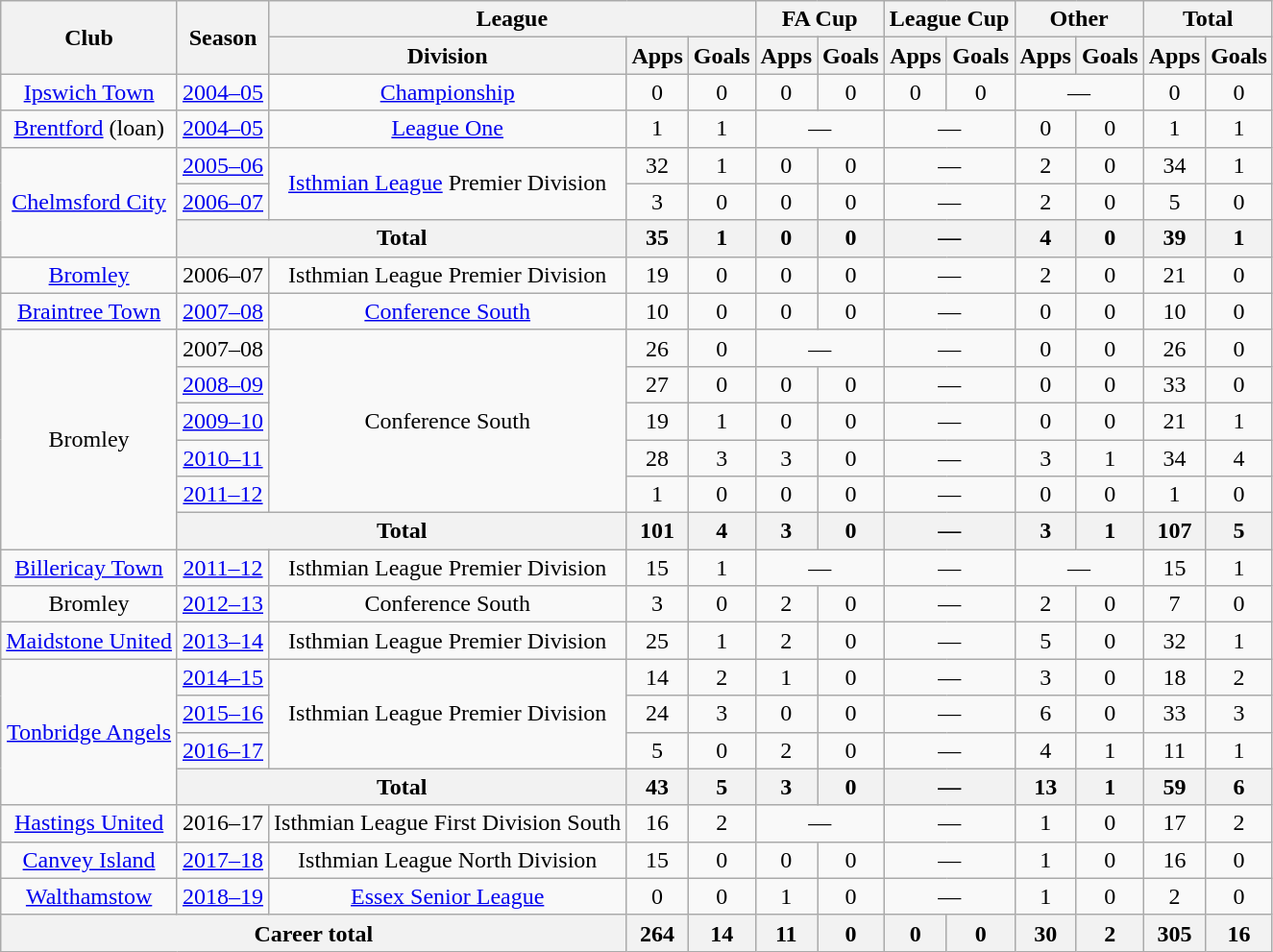<table class="wikitable" style="text-align: center">
<tr>
<th rowspan="2">Club</th>
<th rowspan="2">Season</th>
<th colspan="3">League</th>
<th colspan="2">FA Cup</th>
<th colspan="2">League Cup</th>
<th colspan="2">Other</th>
<th colspan="2">Total</th>
</tr>
<tr>
<th>Division</th>
<th>Apps</th>
<th>Goals</th>
<th>Apps</th>
<th>Goals</th>
<th>Apps</th>
<th>Goals</th>
<th>Apps</th>
<th>Goals</th>
<th>Apps</th>
<th>Goals</th>
</tr>
<tr>
<td><a href='#'>Ipswich Town</a></td>
<td><a href='#'>2004–05</a></td>
<td><a href='#'>Championship</a></td>
<td>0</td>
<td>0</td>
<td>0</td>
<td>0</td>
<td>0</td>
<td>0</td>
<td colspan="2">―</td>
<td>0</td>
<td>0</td>
</tr>
<tr>
<td><a href='#'>Brentford</a> (loan)</td>
<td><a href='#'>2004–05</a></td>
<td><a href='#'>League One</a></td>
<td>1</td>
<td>1</td>
<td colspan="2">―</td>
<td colspan="2">―</td>
<td>0</td>
<td>0</td>
<td>1</td>
<td>1</td>
</tr>
<tr>
<td rowspan="3"><a href='#'>Chelmsford City</a></td>
<td><a href='#'>2005–06</a></td>
<td rowspan="2"><a href='#'>Isthmian League</a> Premier Division</td>
<td>32</td>
<td>1</td>
<td>0</td>
<td>0</td>
<td colspan="2">―</td>
<td>2</td>
<td>0</td>
<td>34</td>
<td>1</td>
</tr>
<tr>
<td><a href='#'>2006–07</a></td>
<td>3</td>
<td>0</td>
<td>0</td>
<td>0</td>
<td colspan="2">―</td>
<td>2</td>
<td>0</td>
<td>5</td>
<td>0</td>
</tr>
<tr>
<th colspan="2">Total</th>
<th>35</th>
<th>1</th>
<th>0</th>
<th>0</th>
<th colspan="2">―</th>
<th>4</th>
<th>0</th>
<th>39</th>
<th>1</th>
</tr>
<tr>
<td><a href='#'>Bromley</a></td>
<td>2006–07</td>
<td>Isthmian League Premier Division</td>
<td>19</td>
<td>0</td>
<td>0</td>
<td>0</td>
<td colspan="2">―</td>
<td>2</td>
<td>0</td>
<td>21</td>
<td>0</td>
</tr>
<tr>
<td><a href='#'>Braintree Town</a></td>
<td><a href='#'>2007–08</a></td>
<td><a href='#'>Conference South</a></td>
<td>10</td>
<td>0</td>
<td>0</td>
<td>0</td>
<td colspan="2">―</td>
<td>0</td>
<td>0</td>
<td>10</td>
<td>0</td>
</tr>
<tr>
<td rowspan="6">Bromley</td>
<td>2007–08</td>
<td rowspan="5">Conference South</td>
<td>26</td>
<td>0</td>
<td colspan="2">―</td>
<td colspan="2">―</td>
<td>0</td>
<td>0</td>
<td>26</td>
<td>0</td>
</tr>
<tr>
<td><a href='#'>2008–09</a></td>
<td>27</td>
<td>0</td>
<td>0</td>
<td>0</td>
<td colspan="2">―</td>
<td>0</td>
<td>0</td>
<td>33</td>
<td>0</td>
</tr>
<tr>
<td><a href='#'>2009–10</a></td>
<td>19</td>
<td>1</td>
<td>0</td>
<td>0</td>
<td colspan="2">―</td>
<td>0</td>
<td>0</td>
<td>21</td>
<td>1</td>
</tr>
<tr>
<td><a href='#'>2010–11</a></td>
<td>28</td>
<td>3</td>
<td>3</td>
<td>0</td>
<td colspan="2">―</td>
<td>3</td>
<td>1</td>
<td>34</td>
<td>4</td>
</tr>
<tr>
<td><a href='#'>2011–12</a></td>
<td>1</td>
<td>0</td>
<td>0</td>
<td>0</td>
<td colspan="2">―</td>
<td>0</td>
<td>0</td>
<td>1</td>
<td>0</td>
</tr>
<tr>
<th colspan="2">Total</th>
<th>101</th>
<th>4</th>
<th>3</th>
<th>0</th>
<th colspan="2">―</th>
<th>3</th>
<th>1</th>
<th>107</th>
<th>5</th>
</tr>
<tr>
<td><a href='#'>Billericay Town</a></td>
<td><a href='#'>2011–12</a></td>
<td>Isthmian League Premier Division</td>
<td>15</td>
<td>1</td>
<td colspan="2">―</td>
<td colspan="2">―</td>
<td colspan="2">―</td>
<td>15</td>
<td>1</td>
</tr>
<tr>
<td>Bromley</td>
<td><a href='#'>2012–13</a></td>
<td>Conference South</td>
<td>3</td>
<td>0</td>
<td>2</td>
<td>0</td>
<td colspan="2">―</td>
<td>2</td>
<td>0</td>
<td>7</td>
<td>0</td>
</tr>
<tr>
<td><a href='#'>Maidstone United</a></td>
<td><a href='#'>2013–14</a></td>
<td>Isthmian League Premier Division</td>
<td>25</td>
<td>1</td>
<td>2</td>
<td>0</td>
<td colspan="2">―</td>
<td>5</td>
<td>0</td>
<td>32</td>
<td>1</td>
</tr>
<tr>
<td rowspan="4"><a href='#'>Tonbridge Angels</a></td>
<td><a href='#'>2014–15</a></td>
<td rowspan="3">Isthmian League Premier Division</td>
<td>14</td>
<td>2</td>
<td>1</td>
<td>0</td>
<td colspan="2">―</td>
<td>3</td>
<td>0</td>
<td>18</td>
<td>2</td>
</tr>
<tr>
<td><a href='#'>2015–16</a></td>
<td>24</td>
<td>3</td>
<td>0</td>
<td>0</td>
<td colspan="2">―</td>
<td>6</td>
<td>0</td>
<td>33</td>
<td>3</td>
</tr>
<tr>
<td><a href='#'>2016–17</a></td>
<td>5</td>
<td>0</td>
<td>2</td>
<td>0</td>
<td colspan="2">―</td>
<td>4</td>
<td>1</td>
<td>11</td>
<td>1</td>
</tr>
<tr>
<th colspan="2">Total</th>
<th>43</th>
<th>5</th>
<th>3</th>
<th>0</th>
<th colspan="2">―</th>
<th>13</th>
<th>1</th>
<th>59</th>
<th>6</th>
</tr>
<tr>
<td><a href='#'>Hastings United</a></td>
<td>2016–17</td>
<td>Isthmian League First Division South</td>
<td>16</td>
<td>2</td>
<td colspan="2">―</td>
<td colspan="2">―</td>
<td>1</td>
<td>0</td>
<td>17</td>
<td>2</td>
</tr>
<tr>
<td><a href='#'>Canvey Island</a></td>
<td><a href='#'>2017–18</a></td>
<td>Isthmian League North Division</td>
<td>15</td>
<td>0</td>
<td>0</td>
<td>0</td>
<td colspan="2">―</td>
<td>1</td>
<td>0</td>
<td>16</td>
<td>0</td>
</tr>
<tr>
<td><a href='#'>Walthamstow</a></td>
<td><a href='#'>2018–19</a></td>
<td><a href='#'>Essex Senior League</a></td>
<td>0</td>
<td>0</td>
<td>1</td>
<td>0</td>
<td colspan="2">―</td>
<td>1</td>
<td>0</td>
<td>2</td>
<td>0</td>
</tr>
<tr>
<th colspan="3">Career total</th>
<th>264</th>
<th>14</th>
<th>11</th>
<th>0</th>
<th>0</th>
<th>0</th>
<th>30</th>
<th>2</th>
<th>305</th>
<th>16</th>
</tr>
</table>
